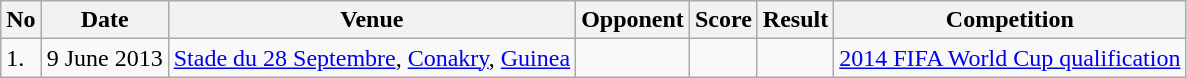<table class="wikitable">
<tr>
<th>No</th>
<th>Date</th>
<th>Venue</th>
<th>Opponent</th>
<th>Score</th>
<th>Result</th>
<th>Competition</th>
</tr>
<tr>
<td>1.</td>
<td>9 June 2013</td>
<td><a href='#'>Stade du 28 Septembre</a>, <a href='#'>Conakry</a>, <a href='#'>Guinea</a></td>
<td></td>
<td></td>
<td></td>
<td><a href='#'>2014 FIFA World Cup qualification</a></td>
</tr>
</table>
